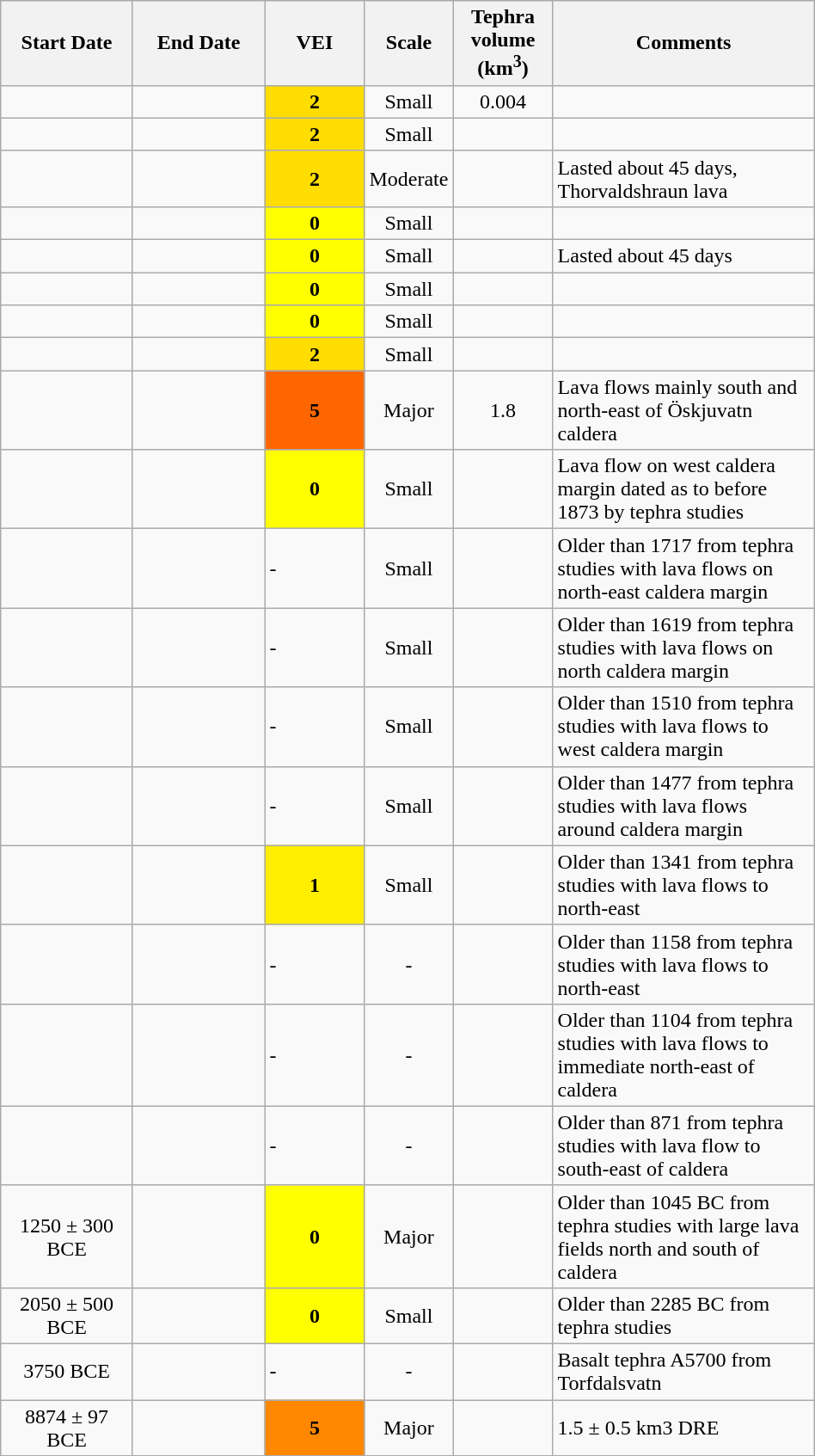<table class="wikitable sortable" width=50%>
<tr>
<th data-sort-type="number" width=95px>Start Date</th>
<th data-sort-type="number" width=95px>End Date</th>
<th width=70px>VEI</th>
<th>Scale</th>
<th width=70px>Tephra volume<br>(km<sup>3</sup>)</th>
<th class="unsortable">Comments</th>
</tr>
<tr>
<td align="center"></td>
<td align="center"></td>
<th style="background-color: #FD0;">2</th>
<td align="center">Small</td>
<td align="center">0.004</td>
<td></td>
</tr>
<tr>
<td align="center"></td>
<td></td>
<th style="background-color: #FD0;">2</th>
<td align="center">Small</td>
<td></td>
<td></td>
</tr>
<tr>
<td align="center"></td>
<td align="center"></td>
<th style="background-color: #FD0;">2</th>
<td align="center">Moderate</td>
<td></td>
<td>Lasted about 45 days, Thorvaldshraun lava</td>
</tr>
<tr>
<td align="center"></td>
<td></td>
<th style="background-color: #FF0;">0</th>
<td align="center">Small</td>
<td></td>
<td></td>
</tr>
<tr>
<td align="center"></td>
<td align="center"></td>
<th style="background-color: #FF0;">0</th>
<td align="center">Small</td>
<td></td>
<td>Lasted about 45 days</td>
</tr>
<tr>
<td align="center"></td>
<td></td>
<th style="background-color: #FF0;">0</th>
<td align="center">Small</td>
<td></td>
<td></td>
</tr>
<tr>
<td align="center"></td>
<td></td>
<th style="background-color: #FF0;">0</th>
<td align="center">Small</td>
<td></td>
<td></td>
</tr>
<tr>
<td align="center"></td>
<td></td>
<th style="background-color: #FD0;">2</th>
<td align="center">Small</td>
<td></td>
<td></td>
</tr>
<tr>
<td align="center"></td>
<td align="center"></td>
<th style="background-color: #F60;">5</th>
<td align="center">Major</td>
<td align="center">1.8</td>
<td>Lava flows mainly south and north-east of Öskjuvatn caldera</td>
</tr>
<tr>
<td align="center"></td>
<td></td>
<th style="background-color: #FF0;">0</th>
<td align="center">Small</td>
<td></td>
<td>Lava flow on west caldera margin dated as to before 1873 by tephra studies</td>
</tr>
<tr>
<td align="center"></td>
<td></td>
<td>-</td>
<td align="center">Small</td>
<td></td>
<td>Older than 1717 from tephra studies with lava flows on north-east caldera margin</td>
</tr>
<tr>
<td align="center"></td>
<td></td>
<td>-</td>
<td align="center">Small</td>
<td></td>
<td>Older than 1619 from tephra studies with lava flows on north caldera margin</td>
</tr>
<tr>
<td align="center"></td>
<td></td>
<td>-</td>
<td align="center">Small</td>
<td></td>
<td>Older than 1510 from tephra studies with lava flows to west caldera margin</td>
</tr>
<tr>
<td align="center"></td>
<td></td>
<td>-</td>
<td align="center">Small</td>
<td></td>
<td>Older than 1477 from tephra studies with lava flows around caldera margin</td>
</tr>
<tr>
<td align="center"></td>
<td></td>
<th style="background-color: #FE0;">1</th>
<td align="center">Small</td>
<td></td>
<td>Older than 1341 from tephra studies with lava flows to north-east</td>
</tr>
<tr>
<td align="center"></td>
<td></td>
<td>-</td>
<td align="center">-</td>
<td></td>
<td>Older than 1158 from tephra studies with lava flows to north-east<br></td>
</tr>
<tr>
<td align="center"></td>
<td></td>
<td>-</td>
<td align="center">-</td>
<td></td>
<td>Older than 1104 from tephra studies with lava flows to immediate north-east of caldera</td>
</tr>
<tr>
<td align="center"></td>
<td></td>
<td>-</td>
<td align="center">-</td>
<td></td>
<td>Older than 871 from tephra studies with lava flow to south-east of caldera</td>
</tr>
<tr>
<td align="center">1250 ± 300 BCE</td>
<td></td>
<th style="background-color: #FF0;">0</th>
<td align="center">Major</td>
<td></td>
<td>Older than 1045 BC from tephra studies with large lava fields north and south of caldera</td>
</tr>
<tr>
<td align="center">2050 ± 500 BCE</td>
<td></td>
<th style="background-color: #FF0;">0</th>
<td align="center">Small</td>
<td></td>
<td>Older than 2285 BC from tephra studies</td>
</tr>
<tr>
<td align="center">3750 BCE</td>
<td></td>
<td>-</td>
<td align="center">-</td>
<td></td>
<td>Basalt tephra A5700 from Torfdalsvatn</td>
</tr>
<tr>
<td align="center">8874 ± 97 BCE</td>
<td></td>
<th style="background-color: #F80;">5</th>
<td align="center">Major</td>
<td></td>
<td>1.5 ± 0.5 km3 DRE</td>
</tr>
</table>
